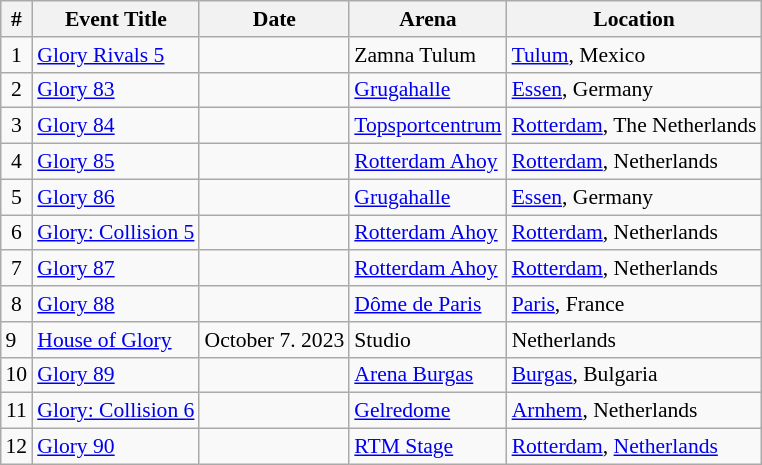<table class="sortable wikitable succession-box" style="margin:1.0em auto; font-size:90%;">
<tr>
<th scope="col">#</th>
<th scope="col">Event Title</th>
<th scope="col">Date</th>
<th scope="col">Arena</th>
<th scope="col">Location</th>
</tr>
<tr>
<td align=center>1</td>
<td><a href='#'>Glory Rivals 5</a></td>
<td></td>
<td>Zamna Tulum</td>
<td><a href='#'>Tulum</a>, Mexico</td>
</tr>
<tr>
<td align=center>2</td>
<td><a href='#'>Glory 83</a></td>
<td></td>
<td><a href='#'>Grugahalle</a></td>
<td><a href='#'>Essen</a>, Germany</td>
</tr>
<tr>
<td align=center>3</td>
<td><a href='#'>Glory 84</a></td>
<td></td>
<td><a href='#'>Topsportcentrum</a></td>
<td><a href='#'>Rotterdam</a>, The Netherlands</td>
</tr>
<tr>
<td align=center>4</td>
<td><a href='#'>Glory 85</a></td>
<td></td>
<td><a href='#'>Rotterdam Ahoy</a></td>
<td><a href='#'>Rotterdam</a>, Netherlands</td>
</tr>
<tr>
<td align=center>5</td>
<td><a href='#'>Glory 86</a></td>
<td></td>
<td><a href='#'>Grugahalle</a></td>
<td><a href='#'>Essen</a>, Germany</td>
</tr>
<tr>
<td align=center>6</td>
<td><a href='#'>Glory: Collision 5</a></td>
<td></td>
<td><a href='#'>Rotterdam Ahoy</a></td>
<td><a href='#'>Rotterdam</a>, Netherlands</td>
</tr>
<tr>
<td align=center>7</td>
<td><a href='#'>Glory 87</a></td>
<td></td>
<td><a href='#'>Rotterdam Ahoy</a></td>
<td><a href='#'>Rotterdam</a>, Netherlands</td>
</tr>
<tr>
<td align=center>8</td>
<td><a href='#'>Glory 88</a></td>
<td></td>
<td><a href='#'>Dôme de Paris</a></td>
<td><a href='#'>Paris</a>, France</td>
</tr>
<tr>
<td>9</td>
<td><a href='#'>House of Glory</a></td>
<td>October 7. 2023</td>
<td>Studio</td>
<td>Netherlands</td>
</tr>
<tr>
<td align="center">10</td>
<td><a href='#'>Glory 89</a></td>
<td></td>
<td><a href='#'>Arena Burgas</a></td>
<td><a href='#'>Burgas</a>, Bulgaria</td>
</tr>
<tr>
<td align="center">11</td>
<td><a href='#'>Glory: Collision 6</a></td>
<td></td>
<td><a href='#'>Gelredome</a></td>
<td><a href='#'>Arnhem</a>, Netherlands</td>
</tr>
<tr>
<td align="center">12</td>
<td><a href='#'>Glory 90</a></td>
<td></td>
<td><a href='#'>RTM Stage</a></td>
<td><a href='#'>Rotterdam</a>, <a href='#'>Netherlands</a></td>
</tr>
</table>
